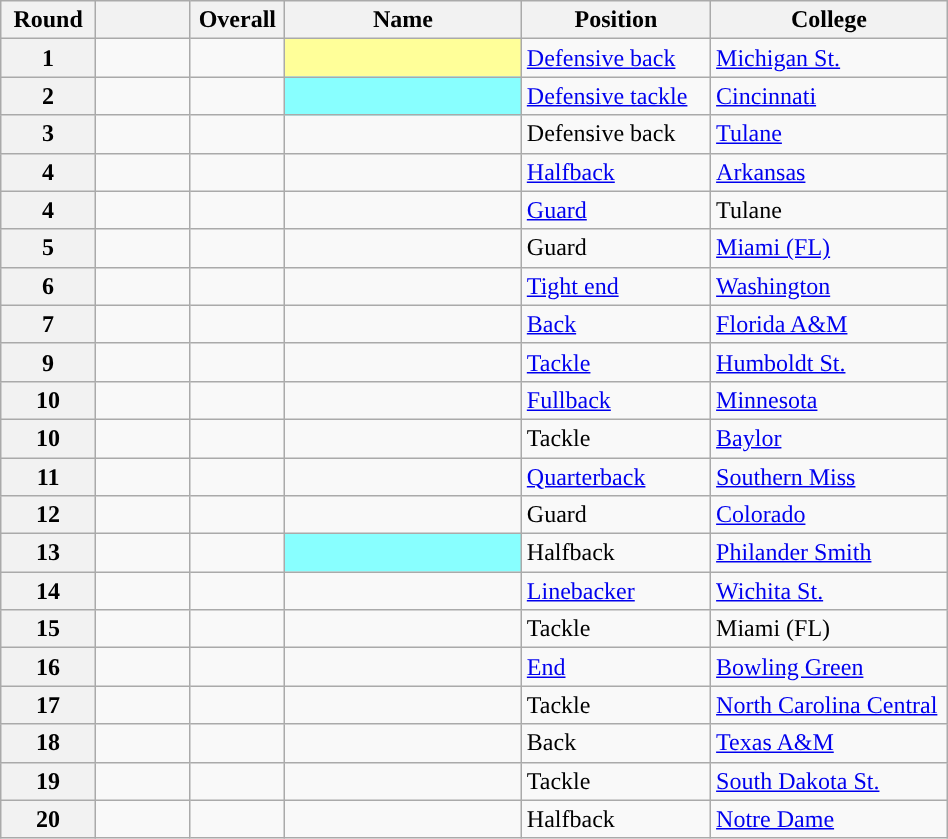<table class="wikitable sortable" style="width: 50%;">
<tr>
<th scope="col" style="width: 10%;">Round</th>
<th scope="col" style="width: 10%;"></th>
<th scope="col" style="width: 10%;">Overall</th>
<th scope="col" style="width: 25%;">Name</th>
<th scope="col" style="width: 20%;">Position</th>
<th scope="col" style="width: 25%;">College</th>
</tr>
<tr>
<th scope="row">1</th>
<td></td>
<td></td>
<td style="background:#FFFF99;"> </td>
<td><a href='#'>Defensive back</a></td>
<td><a href='#'>Michigan St.</a></td>
</tr>
<tr>
<th scope="row">2</th>
<td></td>
<td></td>
<td style="background:#88FFFF;"> <sup></sup></td>
<td><a href='#'>Defensive tackle</a></td>
<td><a href='#'>Cincinnati</a></td>
</tr>
<tr>
<th scope="row">3</th>
<td></td>
<td></td>
<td></td>
<td>Defensive back</td>
<td><a href='#'>Tulane</a></td>
</tr>
<tr>
<th scope="row">4</th>
<td></td>
<td></td>
<td></td>
<td><a href='#'>Halfback</a></td>
<td><a href='#'>Arkansas</a></td>
</tr>
<tr>
<th scope="row">4</th>
<td></td>
<td></td>
<td></td>
<td><a href='#'>Guard</a></td>
<td>Tulane</td>
</tr>
<tr>
<th scope="row">5</th>
<td></td>
<td></td>
<td></td>
<td>Guard</td>
<td><a href='#'>Miami (FL)</a></td>
</tr>
<tr>
<th scope="row">6</th>
<td></td>
<td></td>
<td></td>
<td><a href='#'>Tight end</a></td>
<td><a href='#'>Washington</a></td>
</tr>
<tr>
<th scope="row">7</th>
<td></td>
<td></td>
<td></td>
<td><a href='#'>Back</a></td>
<td><a href='#'>Florida A&M</a></td>
</tr>
<tr>
<th scope="row">9</th>
<td></td>
<td></td>
<td></td>
<td><a href='#'>Tackle</a></td>
<td><a href='#'>Humboldt St.</a></td>
</tr>
<tr>
<th scope="row">10</th>
<td></td>
<td></td>
<td></td>
<td><a href='#'>Fullback</a></td>
<td><a href='#'>Minnesota</a></td>
</tr>
<tr>
<th scope="row">10</th>
<td></td>
<td></td>
<td></td>
<td>Tackle</td>
<td><a href='#'>Baylor</a></td>
</tr>
<tr>
<th scope="row">11</th>
<td></td>
<td></td>
<td></td>
<td><a href='#'>Quarterback</a></td>
<td><a href='#'>Southern Miss</a></td>
</tr>
<tr>
<th scope="row">12</th>
<td></td>
<td></td>
<td></td>
<td>Guard</td>
<td><a href='#'>Colorado</a></td>
</tr>
<tr>
<th scope="row">13</th>
<td></td>
<td></td>
<td style="background:#88FFFF;"> <sup></sup></td>
<td>Halfback</td>
<td><a href='#'>Philander Smith</a></td>
</tr>
<tr>
<th scope="row">14</th>
<td></td>
<td></td>
<td></td>
<td><a href='#'>Linebacker</a></td>
<td><a href='#'>Wichita St.</a></td>
</tr>
<tr>
<th scope="row">15</th>
<td></td>
<td></td>
<td></td>
<td>Tackle</td>
<td>Miami (FL)</td>
</tr>
<tr>
<th scope="row">16</th>
<td></td>
<td></td>
<td></td>
<td><a href='#'>End</a></td>
<td><a href='#'>Bowling Green</a></td>
</tr>
<tr>
<th scope="row">17</th>
<td></td>
<td></td>
<td></td>
<td>Tackle</td>
<td><a href='#'>North Carolina Central</a></td>
</tr>
<tr>
<th scope="row">18</th>
<td></td>
<td></td>
<td></td>
<td>Back</td>
<td><a href='#'>Texas A&M</a></td>
</tr>
<tr>
<th scope="row">19</th>
<td></td>
<td></td>
<td></td>
<td>Tackle</td>
<td><a href='#'>South Dakota St.</a></td>
</tr>
<tr>
<th scope="row">20</th>
<td></td>
<td></td>
<td></td>
<td>Halfback</td>
<td><a href='#'>Notre Dame</a></td>
</tr>
</table>
